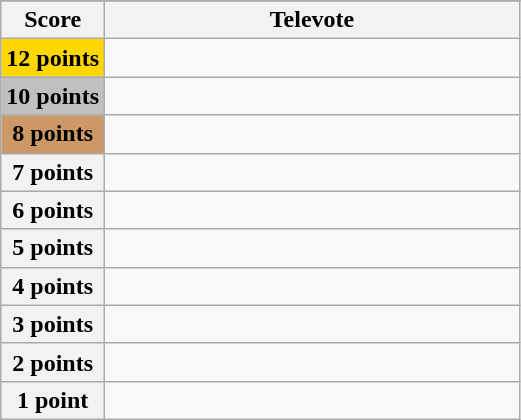<table class="wikitable">
<tr>
</tr>
<tr>
<th scope="col" width="20%">Score</th>
<th scope="col" width="80%">Televote</th>
</tr>
<tr>
<th scope="row" style="background:gold">12 points</th>
<td></td>
</tr>
<tr>
<th scope="row" style="background:silver">10 points</th>
<td></td>
</tr>
<tr>
<th scope="row" style="background:#CC9966">8 points</th>
<td></td>
</tr>
<tr>
<th scope="row">7 points</th>
<td></td>
</tr>
<tr>
<th scope="row">6 points</th>
<td></td>
</tr>
<tr>
<th scope="row">5 points</th>
<td></td>
</tr>
<tr>
<th scope="row">4 points</th>
<td></td>
</tr>
<tr>
<th scope="row">3 points</th>
<td></td>
</tr>
<tr>
<th scope="row">2 points</th>
<td></td>
</tr>
<tr>
<th scope="row">1 point</th>
<td></td>
</tr>
</table>
